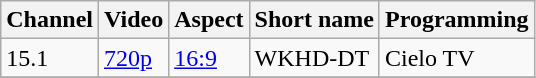<table class="wikitable">
<tr>
<th>Channel</th>
<th>Video</th>
<th>Aspect</th>
<th>Short name</th>
<th>Programming</th>
</tr>
<tr>
<td>15.1</td>
<td><a href='#'>720p</a></td>
<td><a href='#'>16:9</a></td>
<td>WKHD-DT</td>
<td>Cielo TV</td>
</tr>
<tr>
</tr>
</table>
